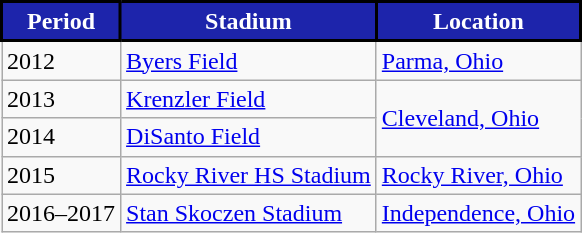<table class="wikitable">
<tr>
<th style="background:#1D24AB; color:#ffffff; border:2px solid #000;" scope="col">Period</th>
<th style="background:#1D24AB; color:#ffffff; border:2px solid #000;" scope="col">Stadium</th>
<th style="background:#1D24AB; color:#ffffff; border:2px solid #000;" scope="col">Location</th>
</tr>
<tr>
<td>2012</td>
<td><a href='#'>Byers Field</a></td>
<td><a href='#'>Parma, Ohio</a></td>
</tr>
<tr>
<td>2013</td>
<td><a href='#'>Krenzler Field</a></td>
<td rowspan=2><a href='#'>Cleveland, Ohio</a></td>
</tr>
<tr>
<td>2014</td>
<td><a href='#'>DiSanto Field</a></td>
</tr>
<tr>
<td>2015</td>
<td><a href='#'>Rocky River HS Stadium</a></td>
<td><a href='#'>Rocky River, Ohio</a></td>
</tr>
<tr>
<td>2016–2017</td>
<td><a href='#'>Stan Skoczen Stadium</a></td>
<td><a href='#'>Independence, Ohio</a></td>
</tr>
</table>
